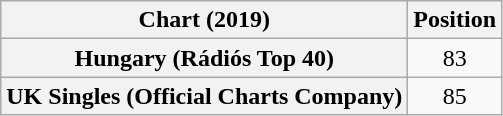<table class="wikitable sortable plainrowheaders" style="text-align:center">
<tr>
<th scope="col">Chart (2019)</th>
<th scope="col">Position</th>
</tr>
<tr>
<th scope="row">Hungary (Rádiós Top 40)</th>
<td>83</td>
</tr>
<tr>
<th scope="row">UK Singles (Official Charts Company)</th>
<td>85</td>
</tr>
</table>
